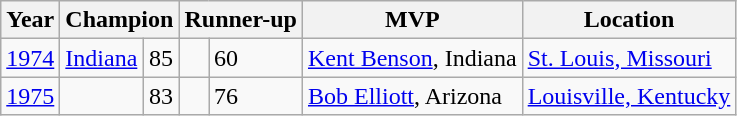<table class="wikitable">
<tr>
<th>Year</th>
<th colspan=2>Champion</th>
<th colspan=2>Runner-up</th>
<th>MVP</th>
<th>Location</th>
</tr>
<tr>
<td><a href='#'>1974</a></td>
<td><a href='#'>Indiana</a></td>
<td>85</td>
<td></td>
<td>60</td>
<td><a href='#'>Kent Benson</a>, Indiana</td>
<td><a href='#'>St. Louis, Missouri</a></td>
</tr>
<tr>
<td><a href='#'>1975</a></td>
<td></td>
<td>83</td>
<td></td>
<td>76</td>
<td><a href='#'>Bob Elliott</a>, Arizona</td>
<td><a href='#'>Louisville, Kentucky</a></td>
</tr>
</table>
